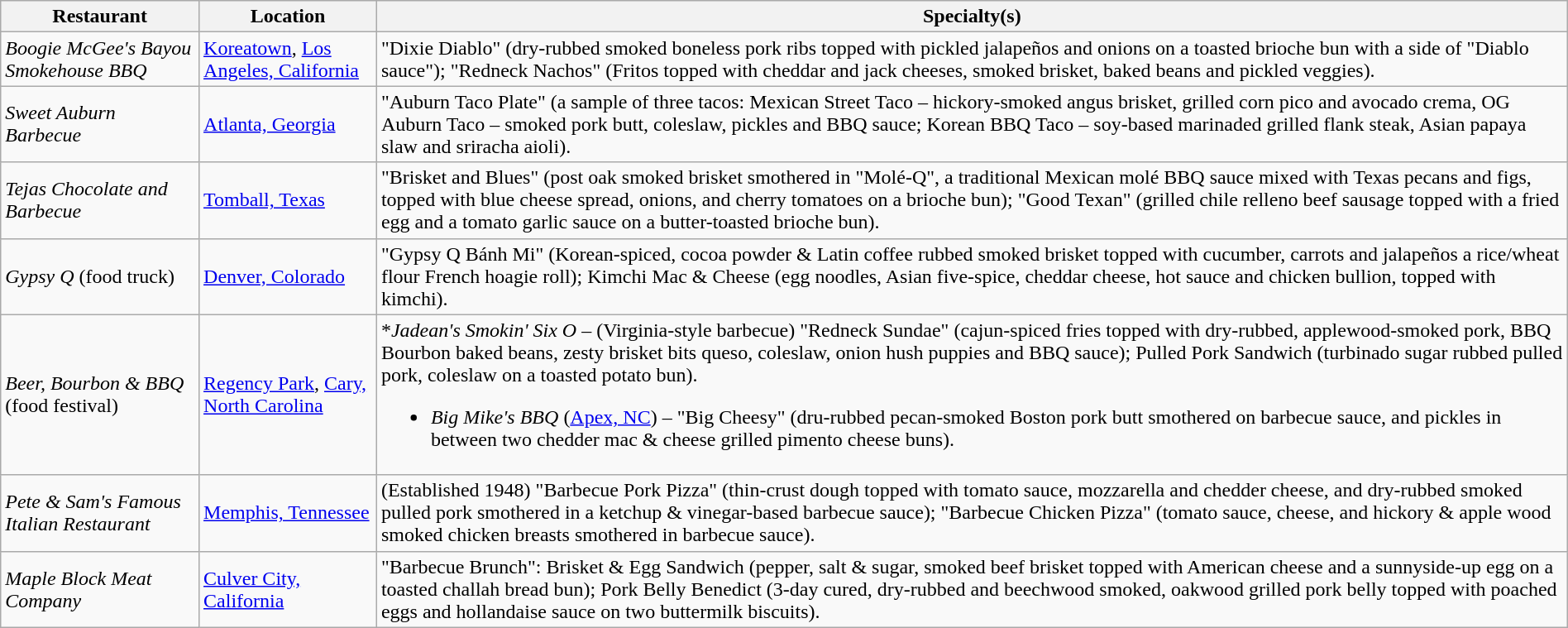<table class="wikitable" style="width:100%;">
<tr>
<th>Restaurant</th>
<th>Location</th>
<th>Specialty(s)</th>
</tr>
<tr>
<td><em>Boogie McGee's Bayou Smokehouse BBQ</em></td>
<td><a href='#'>Koreatown</a>, <a href='#'>Los Angeles, California</a></td>
<td>"Dixie Diablo" (dry-rubbed smoked boneless pork ribs topped with pickled jalapeños and onions on a toasted brioche bun with a side of "Diablo sauce"); "Redneck Nachos" (Fritos topped with cheddar and jack cheeses, smoked brisket, baked beans and pickled veggies).</td>
</tr>
<tr>
<td><em>Sweet Auburn Barbecue</em></td>
<td><a href='#'>Atlanta, Georgia</a></td>
<td>"Auburn Taco Plate" (a sample of three tacos: Mexican Street Taco – hickory-smoked angus brisket, grilled corn pico and avocado crema, OG Auburn Taco – smoked pork butt, coleslaw, pickles and BBQ sauce; Korean BBQ Taco – soy-based marinaded grilled flank steak, Asian papaya slaw and sriracha aioli).</td>
</tr>
<tr>
<td><em>Tejas Chocolate and Barbecue</em></td>
<td><a href='#'>Tomball, Texas</a></td>
<td>"Brisket and Blues" (post oak smoked brisket smothered in "Molé-Q", a traditional Mexican molé BBQ sauce mixed with Texas pecans and figs, topped with blue cheese spread, onions, and cherry tomatoes on a brioche bun); "Good Texan" (grilled chile relleno beef sausage topped with a fried egg and a tomato garlic sauce on a butter-toasted brioche bun).</td>
</tr>
<tr>
<td><em>Gypsy Q</em> (food truck)</td>
<td><a href='#'>Denver, Colorado</a></td>
<td>"Gypsy Q Bánh Mi" (Korean-spiced, cocoa powder & Latin coffee rubbed smoked brisket topped with cucumber, carrots and jalapeños a rice/wheat flour French hoagie roll); Kimchi Mac & Cheese (egg noodles, Asian five-spice, cheddar cheese, hot sauce and chicken bullion, topped with kimchi).</td>
</tr>
<tr>
<td><em>Beer, Bourbon & BBQ</em> (food festival)</td>
<td><a href='#'>Regency Park</a>, <a href='#'>Cary, North Carolina</a></td>
<td>*<em>Jadean's Smokin' Six O</em> – (Virginia-style barbecue)  "Redneck Sundae" (cajun-spiced fries topped with dry-rubbed, applewood-smoked pork, BBQ Bourbon baked beans, zesty brisket bits queso, coleslaw, onion hush puppies and BBQ sauce); Pulled Pork Sandwich (turbinado sugar rubbed pulled pork, coleslaw on a toasted potato bun).<br><ul><li><em>Big Mike's BBQ</em> (<a href='#'>Apex, NC</a>) – "Big Cheesy" (dru-rubbed pecan-smoked Boston pork butt smothered on barbecue sauce, and pickles in between two chedder mac & cheese grilled pimento cheese buns).</li></ul></td>
</tr>
<tr>
<td><em>Pete & Sam's Famous Italian Restaurant</em></td>
<td><a href='#'>Memphis, Tennessee</a></td>
<td>(Established 1948) "Barbecue Pork Pizza" (thin-crust dough topped with tomato sauce, mozzarella and chedder cheese, and dry-rubbed smoked pulled pork smothered in a ketchup & vinegar-based barbecue sauce); "Barbecue Chicken Pizza" (tomato sauce, cheese, and hickory & apple wood smoked chicken breasts smothered in barbecue sauce).</td>
</tr>
<tr>
<td><em>Maple Block Meat Company</em></td>
<td><a href='#'>Culver City, California</a></td>
<td>"Barbecue Brunch": Brisket & Egg Sandwich (pepper, salt & sugar, smoked beef brisket topped with American cheese and a sunnyside-up egg on a toasted challah bread bun); Pork Belly Benedict (3-day cured, dry-rubbed and beechwood smoked, oakwood grilled pork belly topped with poached eggs and hollandaise sauce on two buttermilk biscuits).</td>
</tr>
</table>
